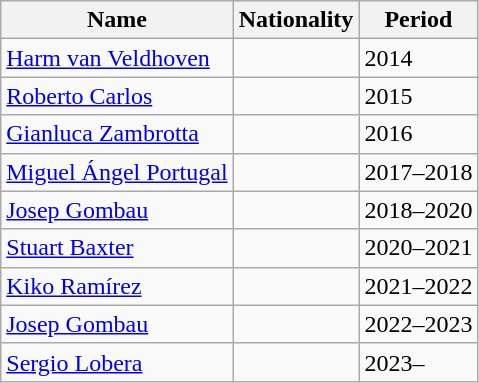<table class="wikitable">
<tr>
<th>Name</th>
<th>Nationality</th>
<th>Period</th>
</tr>
<tr>
<td><a href='#'>Harm van Veldhoven</a></td>
<td></td>
<td>2014</td>
</tr>
<tr>
<td><a href='#'>Roberto Carlos</a></td>
<td></td>
<td>2015</td>
</tr>
<tr>
<td><a href='#'>Gianluca Zambrotta</a></td>
<td></td>
<td>2016</td>
</tr>
<tr>
<td><a href='#'>Miguel Ángel Portugal</a></td>
<td></td>
<td>2017–2018</td>
</tr>
<tr>
<td><a href='#'>Josep Gombau</a></td>
<td></td>
<td>2018–2020</td>
</tr>
<tr>
<td><a href='#'>Stuart Baxter</a></td>
<td></td>
<td>2020–2021</td>
</tr>
<tr>
<td><a href='#'>Kiko Ramírez</a></td>
<td></td>
<td>2021–2022</td>
</tr>
<tr>
<td><a href='#'>Josep Gombau</a></td>
<td></td>
<td>2022–2023</td>
</tr>
<tr>
<td><a href='#'>Sergio Lobera</a></td>
<td></td>
<td>2023–</td>
</tr>
</table>
